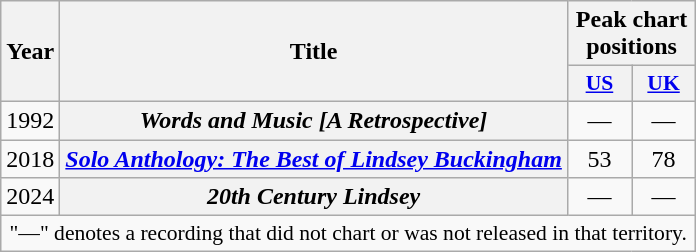<table class="wikitable plainrowheaders" style="text-align:center;">
<tr>
<th scope="col" rowspan="2">Year</th>
<th scope="col" rowspan="2">Title</th>
<th scope="col" colspan="2">Peak chart positions</th>
</tr>
<tr>
<th scope="col" style="width:2.5em;font-size:90%;"><a href='#'>US</a><br></th>
<th scope="col" style="width:2.5em;font-size:90%;"><a href='#'>UK</a><br></th>
</tr>
<tr>
<td>1992</td>
<th scope="row"><em>Words and Music [A Retrospective]</em></th>
<td>—</td>
<td>—</td>
</tr>
<tr>
<td>2018</td>
<th scope="row"><em><a href='#'>Solo Anthology: The Best of Lindsey Buckingham</a></em></th>
<td>53</td>
<td>78</td>
</tr>
<tr>
<td>2024</td>
<th scope="row"><em>20th Century Lindsey</em></th>
<td>—</td>
<td>—</td>
</tr>
<tr>
<td colspan="4" style="font-size:90%">"—" denotes a recording that did not chart or was not released in that territory.</td>
</tr>
</table>
